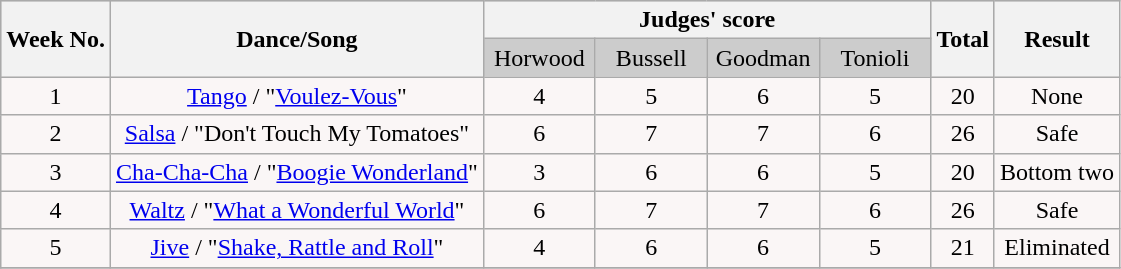<table class="wikitable collapsible collapsed">
<tr style="text-align:Center; background:#ccc;">
<th rowspan="2">Week No.</th>
<th rowspan="2">Dance/Song</th>
<th colspan="4">Judges' score</th>
<th rowspan="2">Total</th>
<th rowspan="2">Result</th>
</tr>
<tr style="text-align:center; background:#ccc;">
<td style="width:10%; ">Horwood</td>
<td style="width:10%; ">Bussell</td>
<td style="width:10%; ">Goodman</td>
<td style="width:10%; ">Tonioli</td>
</tr>
<tr ;">
<td style="text-align:center; background:#faf6f6;">1</td>
<td style="text-align:center; background:#faf6f6;"><a href='#'>Tango</a> / "<a href='#'>Voulez-Vous</a>"</td>
<td style="text-align:center; background:#faf6f6;">4</td>
<td style="text-align:center; background:#faf6f6;">5</td>
<td style="text-align:center; background:#faf6f6;">6</td>
<td style="text-align:center; background:#faf6f6;">5</td>
<td style="text-align:center; background:#faf6f6;">20</td>
<td style="text-align:center; background:#faf6f6;">None</td>
</tr>
<tr>
<td style="text-align:center; background:#faf6f6;">2</td>
<td style="text-align:center; background:#faf6f6;"><a href='#'>Salsa</a> / "Don't Touch My Tomatoes"</td>
<td style="text-align:center; background:#faf6f6;">6</td>
<td style="text-align:center; background:#faf6f6;">7</td>
<td style="text-align:center; background:#faf6f6;">7</td>
<td style="text-align:center; background:#faf6f6;">6</td>
<td style="text-align:center; background:#faf6f6;">26</td>
<td style="text-align:center; background:#faf6f6;">Safe</td>
</tr>
<tr>
<td style="text-align:center; background:#faf6f6;">3</td>
<td style="text-align:center; background:#faf6f6;"><a href='#'>Cha-Cha-Cha</a> / "<a href='#'>Boogie Wonderland</a>"</td>
<td style="text-align:center; background:#faf6f6;">3</td>
<td style="text-align:center; background:#faf6f6;">6</td>
<td style="text-align:center; background:#faf6f6;">6</td>
<td style="text-align:center; background:#faf6f6;">5</td>
<td style="text-align:center; background:#faf6f6;">20</td>
<td style="text-align:center; background:#faf6f6;">Bottom two</td>
</tr>
<tr>
<td style="text-align:center; background:#faf6f6;">4</td>
<td style="text-align:center; background:#faf6f6;"><a href='#'>Waltz</a> / "<a href='#'>What a Wonderful World</a>"</td>
<td style="text-align:center; background:#faf6f6;">6</td>
<td style="text-align:center; background:#faf6f6;">7</td>
<td style="text-align:center; background:#faf6f6;">7</td>
<td style="text-align:center; background:#faf6f6;">6</td>
<td style="text-align:center; background:#faf6f6;">26</td>
<td style="text-align:center; background:#faf6f6;">Safe</td>
</tr>
<tr>
<td style="text-align:center; background:#faf6f6;">5</td>
<td style="text-align:center; background:#faf6f6;"><a href='#'>Jive</a> / "<a href='#'>Shake, Rattle and Roll</a>"</td>
<td style="text-align:center; background:#faf6f6;">4</td>
<td style="text-align:center; background:#faf6f6;">6</td>
<td style="text-align:center; background:#faf6f6;">6</td>
<td style="text-align:center; background:#faf6f6;">5</td>
<td style="text-align:center; background:#faf6f6;">21</td>
<td style="text-align:center; background:#faf6f6;">Eliminated</td>
</tr>
<tr>
</tr>
</table>
